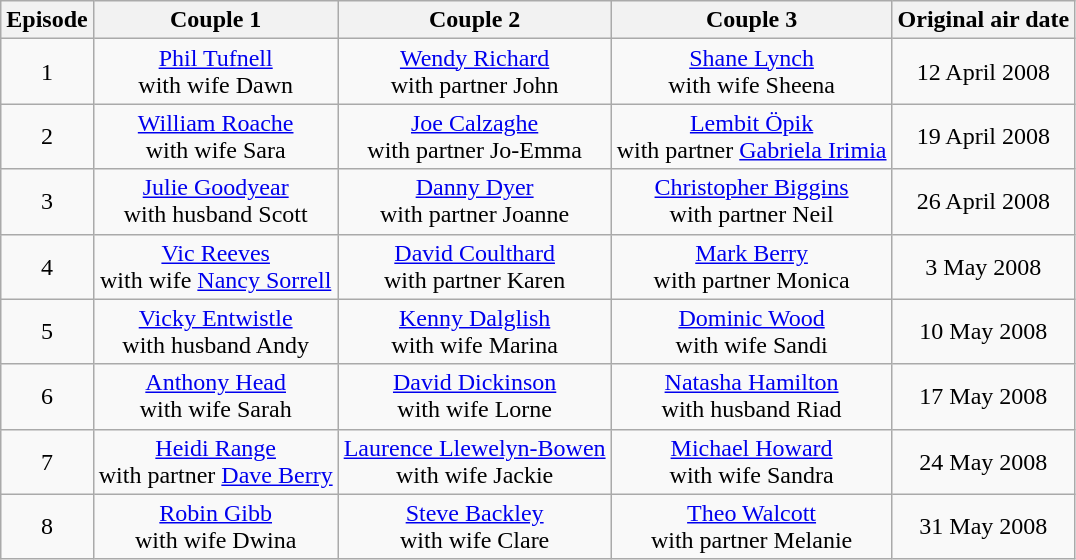<table class="wikitable sortable" style="text-align:center;">
<tr>
<th>Episode</th>
<th>Couple 1</th>
<th>Couple 2</th>
<th>Couple 3</th>
<th>Original air date</th>
</tr>
<tr>
<td>1</td>
<td><a href='#'>Phil Tufnell</a><br>with wife Dawn</td>
<td><a href='#'>Wendy Richard</a><br>with partner John</td>
<td><a href='#'>Shane Lynch</a><br>with wife Sheena</td>
<td>12 April 2008</td>
</tr>
<tr>
<td>2</td>
<td><a href='#'>William Roache</a><br>with wife Sara</td>
<td><a href='#'>Joe Calzaghe</a><br>with partner Jo-Emma</td>
<td><a href='#'>Lembit Öpik</a><br>with partner <a href='#'>Gabriela Irimia</a></td>
<td>19 April 2008</td>
</tr>
<tr>
<td>3</td>
<td><a href='#'>Julie Goodyear</a><br>with husband Scott</td>
<td><a href='#'>Danny Dyer</a><br>with partner Joanne</td>
<td><a href='#'>Christopher Biggins</a><br>with partner Neil</td>
<td>26 April 2008</td>
</tr>
<tr>
<td>4</td>
<td><a href='#'>Vic Reeves</a><br>with wife <a href='#'>Nancy Sorrell</a></td>
<td><a href='#'>David Coulthard</a><br>with partner Karen</td>
<td><a href='#'>Mark Berry</a><br>with partner Monica</td>
<td>3 May 2008</td>
</tr>
<tr>
<td>5</td>
<td><a href='#'>Vicky Entwistle</a><br>with husband Andy</td>
<td><a href='#'>Kenny Dalglish</a><br>with wife Marina</td>
<td><a href='#'>Dominic Wood</a><br>with wife Sandi</td>
<td>10 May 2008</td>
</tr>
<tr>
<td>6</td>
<td><a href='#'>Anthony Head</a><br>with wife Sarah</td>
<td><a href='#'>David Dickinson</a><br>with wife Lorne</td>
<td><a href='#'>Natasha Hamilton</a><br>with husband Riad</td>
<td>17 May 2008</td>
</tr>
<tr>
<td>7</td>
<td><a href='#'>Heidi Range</a><br>with partner <a href='#'>Dave Berry</a></td>
<td><a href='#'>Laurence Llewelyn-Bowen</a><br>with wife Jackie</td>
<td><a href='#'>Michael Howard</a><br>with wife Sandra</td>
<td>24 May 2008</td>
</tr>
<tr>
<td>8</td>
<td><a href='#'>Robin Gibb</a><br>with wife Dwina</td>
<td><a href='#'>Steve Backley</a><br>with wife Clare</td>
<td><a href='#'>Theo Walcott</a><br>with partner Melanie</td>
<td>31 May 2008</td>
</tr>
</table>
